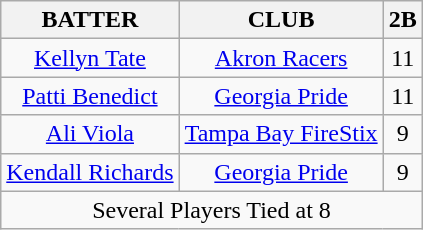<table class="wikitable" style="text-align:center;">
<tr>
<th>BATTER</th>
<th>CLUB</th>
<th>2B</th>
</tr>
<tr>
<td><a href='#'>Kellyn Tate</a></td>
<td><a href='#'>Akron Racers</a></td>
<td>11</td>
</tr>
<tr>
<td><a href='#'>Patti Benedict</a></td>
<td><a href='#'>Georgia Pride</a></td>
<td>11</td>
</tr>
<tr>
<td><a href='#'>Ali Viola</a></td>
<td><a href='#'>Tampa Bay FireStix</a></td>
<td>9</td>
</tr>
<tr>
<td><a href='#'>Kendall Richards</a></td>
<td><a href='#'>Georgia Pride</a></td>
<td>9</td>
</tr>
<tr>
<td colspan=3>Several Players Tied at 8</td>
</tr>
</table>
